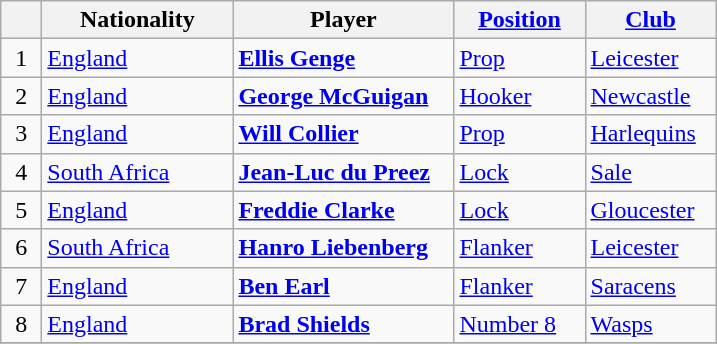<table class="wikitable">
<tr>
<th width=20></th>
<th width=120>Nationality</th>
<th width=140>Player</th>
<th width=80><a href='#'>Position</a></th>
<th width=80><a href='#'>Club</a></th>
</tr>
<tr>
<td align=center>1</td>
<td> <a href='#'>England</a></td>
<td><strong><a href='#'>Ellis Genge</a></strong></td>
<td><a href='#'>Prop</a></td>
<td><a href='#'>Leicester</a></td>
</tr>
<tr>
<td align=center>2</td>
<td> <a href='#'>England</a></td>
<td><strong><a href='#'>George McGuigan</a></strong></td>
<td><a href='#'>Hooker</a></td>
<td><a href='#'>Newcastle</a></td>
</tr>
<tr>
<td align=center>3</td>
<td> <a href='#'>England</a></td>
<td><strong><a href='#'>Will Collier</a></strong></td>
<td><a href='#'>Prop</a></td>
<td><a href='#'>Harlequins</a></td>
</tr>
<tr>
<td align=center>4</td>
<td> <a href='#'>South Africa</a></td>
<td><strong><a href='#'>Jean-Luc du Preez</a></strong></td>
<td><a href='#'>Lock</a></td>
<td><a href='#'>Sale</a></td>
</tr>
<tr>
<td align=center>5</td>
<td> <a href='#'>England</a></td>
<td><strong><a href='#'>Freddie Clarke</a></strong></td>
<td><a href='#'>Lock</a></td>
<td><a href='#'>Gloucester</a></td>
</tr>
<tr>
<td align=center>6</td>
<td> <a href='#'>South Africa</a></td>
<td><strong><a href='#'>Hanro Liebenberg</a></strong></td>
<td><a href='#'>Flanker</a></td>
<td><a href='#'>Leicester</a></td>
</tr>
<tr>
<td align=center>7</td>
<td> <a href='#'>England</a></td>
<td><strong><a href='#'>Ben Earl</a></strong></td>
<td><a href='#'>Flanker</a></td>
<td><a href='#'>Saracens</a></td>
</tr>
<tr>
<td align=center>8</td>
<td> <a href='#'>England</a></td>
<td><strong><a href='#'>Brad Shields</a></strong></td>
<td><a href='#'>Number 8</a></td>
<td><a href='#'>Wasps</a></td>
</tr>
<tr>
</tr>
</table>
